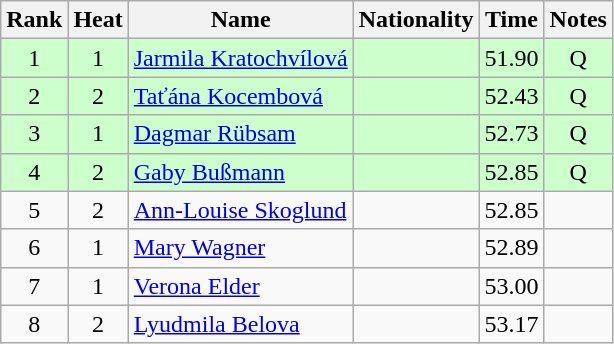<table class="wikitable sortable" style="text-align:center">
<tr>
<th>Rank</th>
<th>Heat</th>
<th>Name</th>
<th>Nationality</th>
<th>Time</th>
<th>Notes</th>
</tr>
<tr bgcolor=ccffcc>
<td>1</td>
<td>1</td>
<td align="left"><a href='#'>Jarmila Kratochvílová</a></td>
<td align=left></td>
<td>51.90</td>
<td>Q</td>
</tr>
<tr bgcolor=ccffcc>
<td>2</td>
<td>2</td>
<td align="left"><a href='#'>Taťána Kocembová</a></td>
<td align=left></td>
<td>52.43</td>
<td>Q</td>
</tr>
<tr bgcolor=ccffcc>
<td>3</td>
<td>1</td>
<td align="left"><a href='#'>Dagmar Rübsam</a></td>
<td align=left></td>
<td>52.73</td>
<td>Q</td>
</tr>
<tr bgcolor=ccffcc>
<td>4</td>
<td>2</td>
<td align="left"><a href='#'>Gaby Bußmann</a></td>
<td align=left></td>
<td>52.85</td>
<td>Q</td>
</tr>
<tr>
<td>5</td>
<td>2</td>
<td align="left"><a href='#'>Ann-Louise Skoglund</a></td>
<td align=left></td>
<td>52.85</td>
<td></td>
</tr>
<tr>
<td>6</td>
<td>1</td>
<td align="left"><a href='#'>Mary Wagner</a></td>
<td align=left></td>
<td>52.89</td>
<td></td>
</tr>
<tr>
<td>7</td>
<td>1</td>
<td align="left"><a href='#'>Verona Elder</a></td>
<td align=left></td>
<td>53.00</td>
<td></td>
</tr>
<tr>
<td>8</td>
<td>2</td>
<td align="left"><a href='#'>Lyudmila Belova</a></td>
<td align=left></td>
<td>53.17</td>
<td></td>
</tr>
</table>
